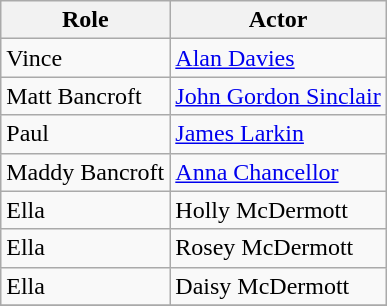<table class="wikitable">
<tr>
<th>Role</th>
<th>Actor</th>
</tr>
<tr>
<td>Vince</td>
<td><a href='#'>Alan Davies</a></td>
</tr>
<tr>
<td>Matt Bancroft</td>
<td><a href='#'>John Gordon Sinclair</a></td>
</tr>
<tr>
<td>Paul</td>
<td><a href='#'>James Larkin</a></td>
</tr>
<tr>
<td>Maddy Bancroft</td>
<td><a href='#'>Anna Chancellor</a></td>
</tr>
<tr>
<td>Ella</td>
<td>Holly McDermott</td>
</tr>
<tr>
<td>Ella</td>
<td>Rosey McDermott</td>
</tr>
<tr>
<td>Ella</td>
<td>Daisy McDermott</td>
</tr>
<tr>
</tr>
</table>
